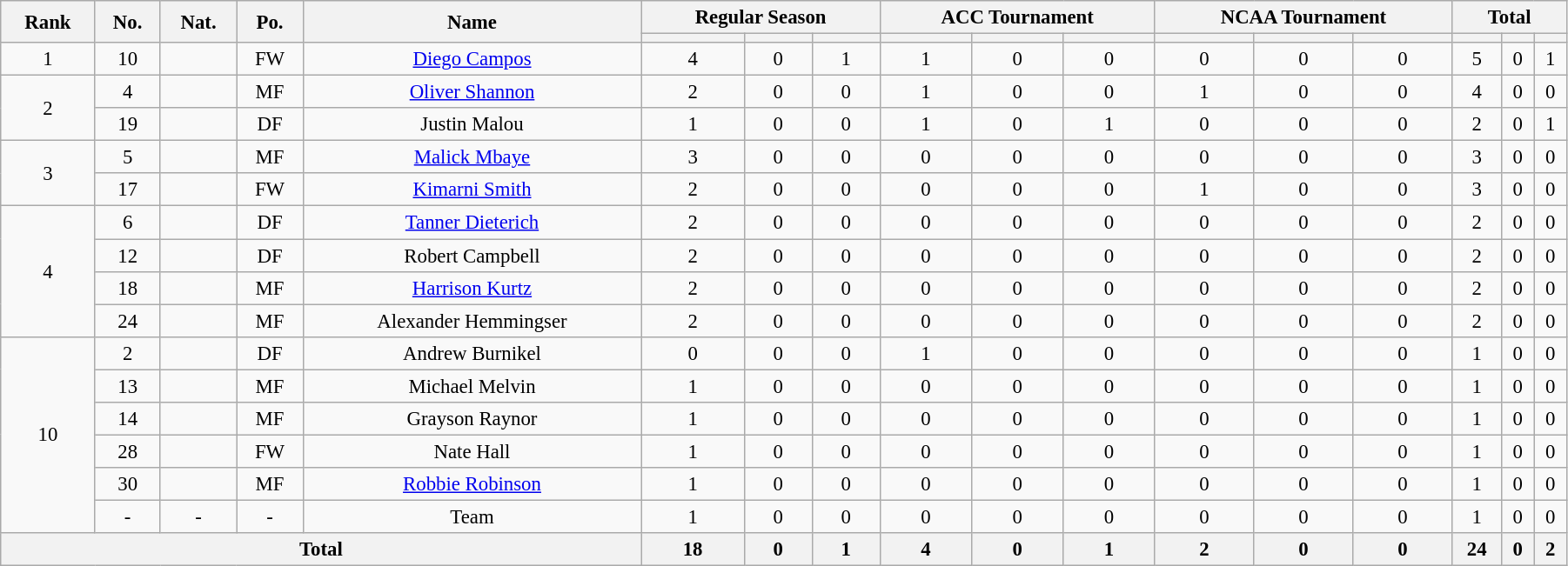<table class="wikitable" style="text-align:center; font-size:95%; width:95%;">
<tr>
<th rowspan=2>Rank</th>
<th rowspan=2>No.</th>
<th rowspan=2>Nat.</th>
<th rowspan=2>Po.</th>
<th rowspan=2>Name</th>
<th colspan=3>Regular Season</th>
<th colspan=3>ACC Tournament</th>
<th colspan=3>NCAA Tournament</th>
<th colspan=3>Total</th>
</tr>
<tr>
<th></th>
<th></th>
<th></th>
<th></th>
<th></th>
<th></th>
<th></th>
<th></th>
<th></th>
<th></th>
<th></th>
<th></th>
</tr>
<tr>
<td>1</td>
<td>10</td>
<td></td>
<td>FW</td>
<td><a href='#'>Diego Campos</a></td>
<td>4</td>
<td>0</td>
<td>1</td>
<td>1</td>
<td>0</td>
<td>0</td>
<td>0</td>
<td>0</td>
<td>0</td>
<td>5</td>
<td>0</td>
<td>1</td>
</tr>
<tr>
<td rowspan="2">2</td>
<td>4</td>
<td></td>
<td>MF</td>
<td><a href='#'>Oliver Shannon</a></td>
<td>2</td>
<td>0</td>
<td>0</td>
<td>1</td>
<td>0</td>
<td>0</td>
<td>1</td>
<td>0</td>
<td>0</td>
<td>4</td>
<td>0</td>
<td>0</td>
</tr>
<tr>
<td>19</td>
<td></td>
<td>DF</td>
<td>Justin Malou</td>
<td>1</td>
<td>0</td>
<td>0</td>
<td>1</td>
<td>0</td>
<td>1</td>
<td>0</td>
<td>0</td>
<td>0</td>
<td>2</td>
<td>0</td>
<td>1</td>
</tr>
<tr>
<td rowspan="2">3</td>
<td>5</td>
<td></td>
<td>MF</td>
<td><a href='#'>Malick Mbaye</a></td>
<td>3</td>
<td>0</td>
<td>0</td>
<td>0</td>
<td>0</td>
<td>0</td>
<td>0</td>
<td>0</td>
<td>0</td>
<td>3</td>
<td>0</td>
<td>0</td>
</tr>
<tr>
<td>17</td>
<td></td>
<td>FW</td>
<td><a href='#'>Kimarni Smith</a></td>
<td>2</td>
<td>0</td>
<td>0</td>
<td>0</td>
<td>0</td>
<td>0</td>
<td>1</td>
<td>0</td>
<td>0</td>
<td>3</td>
<td>0</td>
<td>0</td>
</tr>
<tr>
<td rowspan="4">4</td>
<td>6</td>
<td></td>
<td>DF</td>
<td><a href='#'>Tanner Dieterich</a></td>
<td>2</td>
<td>0</td>
<td>0</td>
<td>0</td>
<td>0</td>
<td>0</td>
<td>0</td>
<td>0</td>
<td>0</td>
<td>2</td>
<td>0</td>
<td>0</td>
</tr>
<tr>
<td>12</td>
<td></td>
<td>DF</td>
<td>Robert Campbell</td>
<td>2</td>
<td>0</td>
<td>0</td>
<td>0</td>
<td>0</td>
<td>0</td>
<td>0</td>
<td>0</td>
<td>0</td>
<td>2</td>
<td>0</td>
<td>0</td>
</tr>
<tr>
<td>18</td>
<td></td>
<td>MF</td>
<td><a href='#'>Harrison Kurtz</a></td>
<td>2</td>
<td>0</td>
<td>0</td>
<td>0</td>
<td>0</td>
<td>0</td>
<td>0</td>
<td>0</td>
<td>0</td>
<td>2</td>
<td>0</td>
<td>0</td>
</tr>
<tr>
<td>24</td>
<td></td>
<td>MF</td>
<td>Alexander Hemmingser</td>
<td>2</td>
<td>0</td>
<td>0</td>
<td>0</td>
<td>0</td>
<td>0</td>
<td>0</td>
<td>0</td>
<td>0</td>
<td>2</td>
<td>0</td>
<td>0</td>
</tr>
<tr>
<td rowspan="6">10</td>
<td>2</td>
<td></td>
<td>DF</td>
<td>Andrew Burnikel</td>
<td>0</td>
<td>0</td>
<td>0</td>
<td>1</td>
<td>0</td>
<td>0</td>
<td>0</td>
<td>0</td>
<td>0</td>
<td>1</td>
<td>0</td>
<td>0</td>
</tr>
<tr>
<td>13</td>
<td></td>
<td>MF</td>
<td>Michael Melvin</td>
<td>1</td>
<td>0</td>
<td>0</td>
<td>0</td>
<td>0</td>
<td>0</td>
<td>0</td>
<td>0</td>
<td>0</td>
<td>1</td>
<td>0</td>
<td>0</td>
</tr>
<tr>
<td>14</td>
<td></td>
<td>MF</td>
<td>Grayson Raynor</td>
<td>1</td>
<td>0</td>
<td>0</td>
<td>0</td>
<td>0</td>
<td>0</td>
<td>0</td>
<td>0</td>
<td>0</td>
<td>1</td>
<td>0</td>
<td>0</td>
</tr>
<tr>
<td>28</td>
<td></td>
<td>FW</td>
<td>Nate Hall</td>
<td>1</td>
<td>0</td>
<td>0</td>
<td>0</td>
<td>0</td>
<td>0</td>
<td>0</td>
<td>0</td>
<td>0</td>
<td>1</td>
<td>0</td>
<td>0</td>
</tr>
<tr>
<td>30</td>
<td></td>
<td>MF</td>
<td><a href='#'>Robbie Robinson</a></td>
<td>1</td>
<td>0</td>
<td>0</td>
<td>0</td>
<td>0</td>
<td>0</td>
<td>0</td>
<td>0</td>
<td>0</td>
<td>1</td>
<td>0</td>
<td>0</td>
</tr>
<tr>
<td>-</td>
<td>-</td>
<td>-</td>
<td>Team</td>
<td>1</td>
<td>0</td>
<td>0</td>
<td>0</td>
<td>0</td>
<td>0</td>
<td>0</td>
<td>0</td>
<td>0</td>
<td>1</td>
<td>0</td>
<td>0</td>
</tr>
<tr>
<th colspan=5>Total</th>
<th>18</th>
<th>0</th>
<th>1</th>
<th>4</th>
<th>0</th>
<th>1</th>
<th>2</th>
<th>0</th>
<th>0</th>
<th>24</th>
<th>0</th>
<th>2</th>
</tr>
</table>
